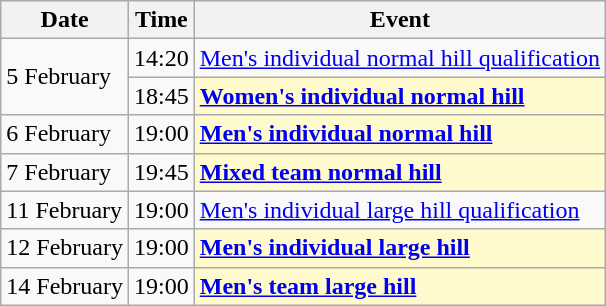<table class=wikitable>
<tr>
<th>Date</th>
<th>Time</th>
<th>Event</th>
</tr>
<tr>
<td rowspan=2>5 February</td>
<td>14:20</td>
<td><a href='#'>Men's individual normal hill qualification</a></td>
</tr>
<tr>
<td>18:45</td>
<td style="background:lemonchiffon"><strong><a href='#'>Women's individual normal hill</a></strong></td>
</tr>
<tr>
<td>6 February</td>
<td>19:00</td>
<td style="background:lemonchiffon"><strong><a href='#'>Men's individual normal hill</a></strong></td>
</tr>
<tr>
<td>7 February</td>
<td>19:45</td>
<td style="background:lemonchiffon"><strong><a href='#'>Mixed team normal hill</a></strong></td>
</tr>
<tr>
<td>11 February</td>
<td>19:00</td>
<td><a href='#'>Men's individual large hill qualification</a></td>
</tr>
<tr>
<td>12 February</td>
<td>19:00</td>
<td style="background:lemonchiffon"><strong><a href='#'>Men's individual large hill</a></strong></td>
</tr>
<tr>
<td>14 February</td>
<td>19:00</td>
<td style="background:lemonchiffon"><strong><a href='#'>Men's team large hill</a></strong></td>
</tr>
</table>
